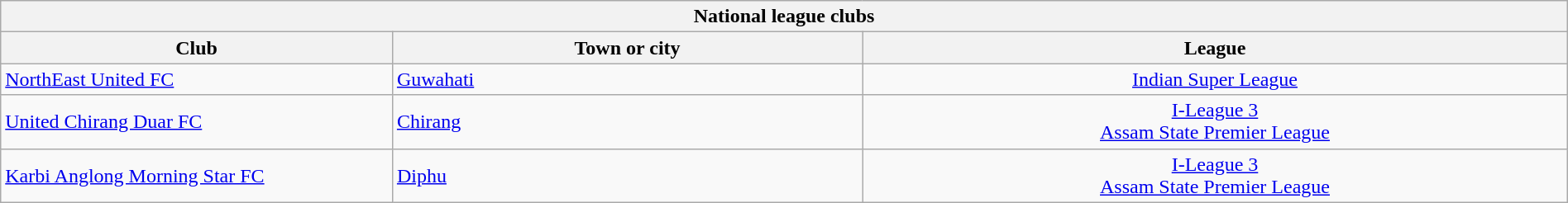<table class="wikitable sortable" width="100%">
<tr>
<th colspan="3">National league clubs</th>
</tr>
<tr>
<th !width="25%">Club</th>
<th width="30%">Town or city</th>
<th width="45%">League</th>
</tr>
<tr>
<td><a href='#'>NorthEast United FC</a></td>
<td><a href='#'>Guwahati</a></td>
<td align="center"><a href='#'>Indian Super League</a></td>
</tr>
<tr>
<td><a href='#'>United Chirang Duar FC</a></td>
<td><a href='#'>Chirang</a></td>
<td align="center"><a href='#'>I-League 3</a><br><a href='#'>Assam State Premier League</a></td>
</tr>
<tr>
<td><a href='#'>Karbi Anglong Morning Star FC</a></td>
<td><a href='#'>Diphu</a></td>
<td align="center"><a href='#'>I-League 3</a><br><a href='#'>Assam State Premier League</a></td>
</tr>
</table>
